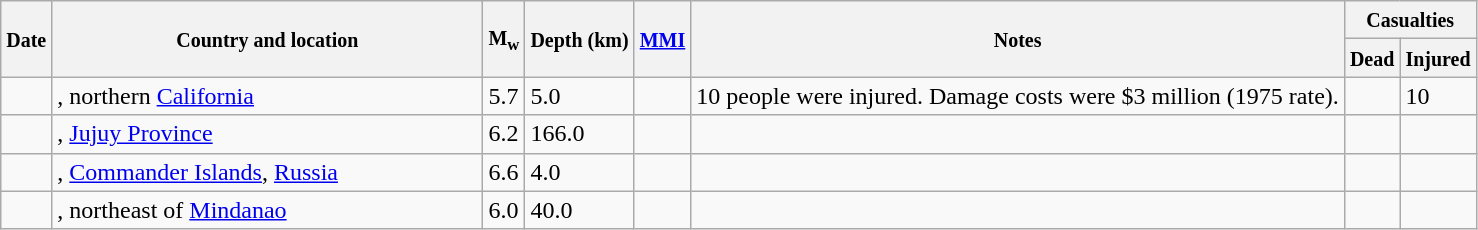<table class="wikitable sortable sort-under" style="border:1px black; margin-left:1em;">
<tr>
<th rowspan="2"><small>Date</small></th>
<th rowspan="2" style="width: 280px"><small>Country and location</small></th>
<th rowspan="2"><small>M<sub>w</sub></small></th>
<th rowspan="2"><small>Depth (km)</small></th>
<th rowspan="2"><small><a href='#'>MMI</a></small></th>
<th rowspan="2" class="unsortable"><small>Notes</small></th>
<th colspan="2"><small>Casualties</small></th>
</tr>
<tr>
<th><small>Dead</small></th>
<th><small>Injured</small></th>
</tr>
<tr>
<td></td>
<td>, northern <a href='#'>California</a></td>
<td>5.7</td>
<td>5.0</td>
<td></td>
<td>10 people were injured. Damage costs were $3 million (1975 rate).</td>
<td></td>
<td>10</td>
</tr>
<tr>
<td></td>
<td>, <a href='#'>Jujuy Province</a></td>
<td>6.2</td>
<td>166.0</td>
<td></td>
<td></td>
<td></td>
<td></td>
</tr>
<tr>
<td></td>
<td>, <a href='#'>Commander Islands</a>, <a href='#'>Russia</a></td>
<td>6.6</td>
<td>4.0</td>
<td></td>
<td></td>
<td></td>
<td></td>
</tr>
<tr>
<td></td>
<td>, northeast of <a href='#'>Mindanao</a></td>
<td>6.0</td>
<td>40.0</td>
<td></td>
<td></td>
<td></td>
<td></td>
</tr>
</table>
